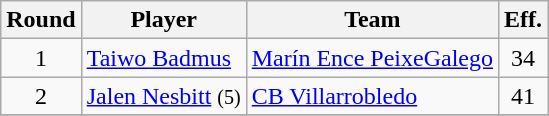<table class="wikitable sortable" style="text-align: center;">
<tr>
<th>Round</th>
<th>Player</th>
<th>Team</th>
<th>Eff.</th>
</tr>
<tr>
<td>1</td>
<td style="text-align:left;"> <a href='#'>Taiwo Badmus</a></td>
<td style="text-align:left;"><a href='#'>Marín Ence PeixeGalego</a></td>
<td>34</td>
</tr>
<tr>
<td>2</td>
<td style="text-align:left;"> <a href='#'>Jalen Nesbitt</a> <small>(5)</small></td>
<td style="text-align:left;"><a href='#'>CB Villarrobledo</a></td>
<td>41</td>
</tr>
<tr>
</tr>
</table>
